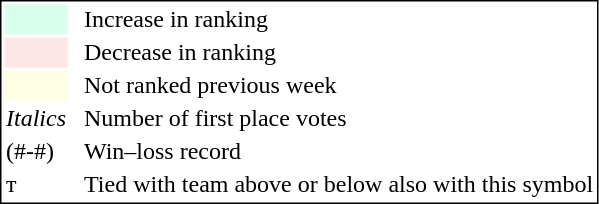<table style="border:1px solid black;">
<tr>
<td style="background:#D8FFEB; width:20px;"></td>
<td> </td>
<td>Increase in ranking</td>
</tr>
<tr>
<td style="background:#FFE6E6; width:20px;"></td>
<td> </td>
<td>Decrease in ranking</td>
</tr>
<tr>
<td style="background:#FFFFE6; width:20px;"></td>
<td> </td>
<td>Not ranked previous week</td>
</tr>
<tr>
<td><em>Italics</em></td>
<td> </td>
<td>Number of first place votes</td>
</tr>
<tr>
<td>(#-#)</td>
<td> </td>
<td>Win–loss record</td>
</tr>
<tr>
<td>т</td>
<td></td>
<td>Tied with team above or below also with this symbol</td>
</tr>
</table>
